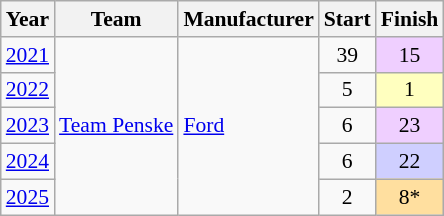<table class="wikitable" style="font-size: 90%;">
<tr>
<th>Year</th>
<th>Team</th>
<th>Manufacturer</th>
<th>Start</th>
<th>Finish</th>
</tr>
<tr>
<td><a href='#'>2021</a></td>
<td rowspan=5><a href='#'>Team Penske</a></td>
<td rowspan=5><a href='#'>Ford</a></td>
<td align=center>39</td>
<td align=center style="background:#EFCFFF;">15</td>
</tr>
<tr>
<td><a href='#'>2022</a></td>
<td align=center>5</td>
<td align=center style="background:#FFFFBF;">1</td>
</tr>
<tr>
<td><a href='#'>2023</a></td>
<td align=center>6</td>
<td align=center style="background:#EFCFFF;">23</td>
</tr>
<tr>
<td><a href='#'>2024</a></td>
<td align=center>6</td>
<td align=center style="background:#CFCFFF;">22</td>
</tr>
<tr>
<td><a href='#'>2025</a></td>
<td align=center>2</td>
<td align=center style="background:#FFDF9F;">8*</td>
</tr>
</table>
